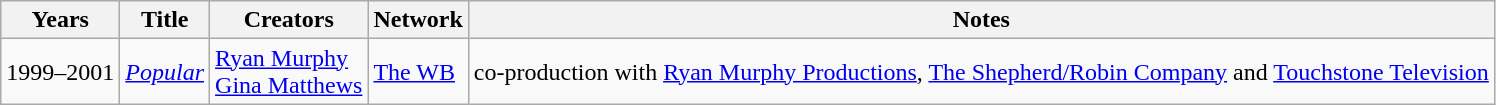<table class="wikitable sortable">
<tr>
<th>Years</th>
<th>Title</th>
<th>Creators</th>
<th>Network</th>
<th>Notes</th>
</tr>
<tr>
<td>1999–2001</td>
<td><em><a href='#'>Popular</a></em></td>
<td><a href='#'>Ryan Murphy</a><br><a href='#'>Gina Matthews</a></td>
<td><a href='#'>The WB</a></td>
<td>co-production with <a href='#'>Ryan Murphy Productions</a>, <a href='#'>The Shepherd/Robin Company</a> and <a href='#'>Touchstone Television</a></td>
</tr>
</table>
